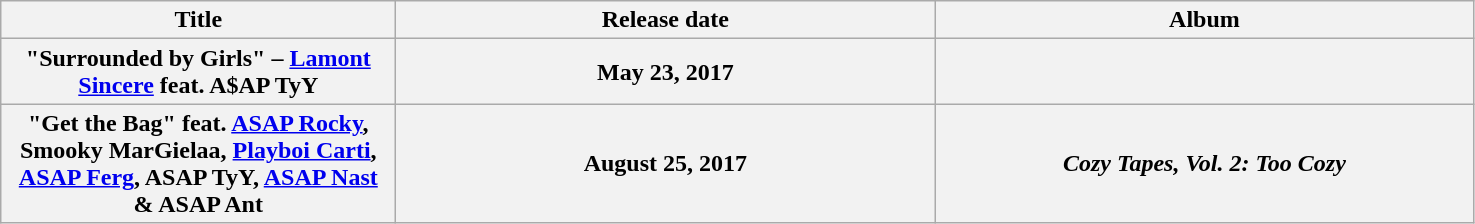<table class="wikitable plainrowheaders" style="text-align:center;">
<tr>
<th style="width:16em;">Title</th>
<th style="width:22em;">Release date</th>
<th style="width:22em;">Album</th>
</tr>
<tr>
<th scope="row" style="text-align:center;" style="background: transparent;">"Surrounded by Girls" – <a href='#'>Lamont Sincere</a> feat. A$AP TyY</th>
<th scope="row" style="text-align:center;" style="background: transparent;">May 23, 2017 </th>
<th scope="row" style="text-align:center;" style="background: transparent;"></th>
</tr>
<tr>
<th scope="row" style="text-align:center;" style="background: transparent;">"Get the Bag" feat. <a href='#'>ASAP Rocky</a>, Smooky MarGielaa, <a href='#'>Playboi Carti</a>, <a href='#'>ASAP Ferg</a>, ASAP TyY, <a href='#'>ASAP Nast</a> & ASAP Ant</th>
<th scope="row" style="text-align:center;" style="background: transparent;">August 25, 2017</th>
<th scope="row" style="text-align:center;" style="background: transparent;"><em>Cozy Tapes, Vol. 2: Too Cozy</em></th>
</tr>
</table>
